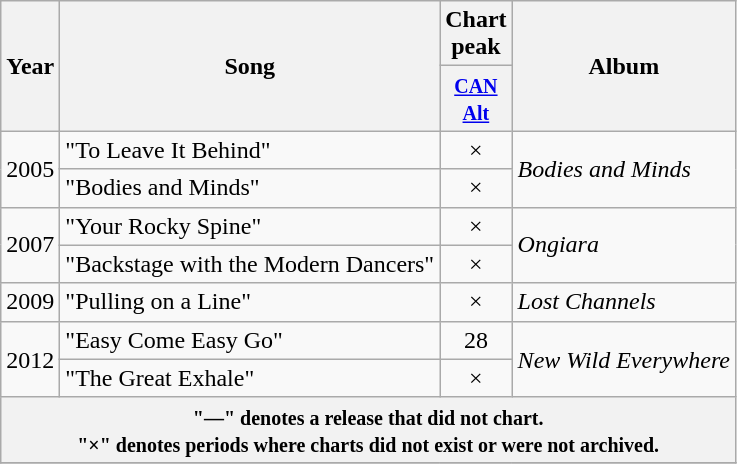<table class="wikitable">
<tr>
<th rowspan="2">Year</th>
<th rowspan="2">Song</th>
<th colspan="1">Chart peak</th>
<th rowspan="2">Album</th>
</tr>
<tr>
<th width="40"><small><a href='#'>CAN<br>Alt</a></small><br></th>
</tr>
<tr>
<td rowspan="2">2005</td>
<td>"To Leave It Behind"</td>
<td align="center">×</td>
<td rowspan="2"><em>Bodies and Minds</em></td>
</tr>
<tr>
<td>"Bodies and Minds"</td>
<td align="center">×</td>
</tr>
<tr>
<td rowspan="2">2007</td>
<td>"Your Rocky Spine"</td>
<td align="center">×</td>
<td rowspan="2"><em>Ongiara</em></td>
</tr>
<tr>
<td>"Backstage with the Modern Dancers"</td>
<td align="center">×</td>
</tr>
<tr>
<td rowspan="1">2009</td>
<td>"Pulling on a Line"</td>
<td align="center">×</td>
<td rowspan="1"><em>Lost Channels</em></td>
</tr>
<tr>
<td rowspan="2">2012</td>
<td>"Easy Come Easy Go"</td>
<td align="center">28</td>
<td rowspan="2"><em>New Wild Everywhere</em></td>
</tr>
<tr>
<td>"The Great Exhale"</td>
<td align="center">×</td>
</tr>
<tr>
<th colspan="10"><small>"—" denotes a release that did not chart.<br>"×" denotes periods where charts did not exist or were not archived.</small></th>
</tr>
<tr>
</tr>
</table>
